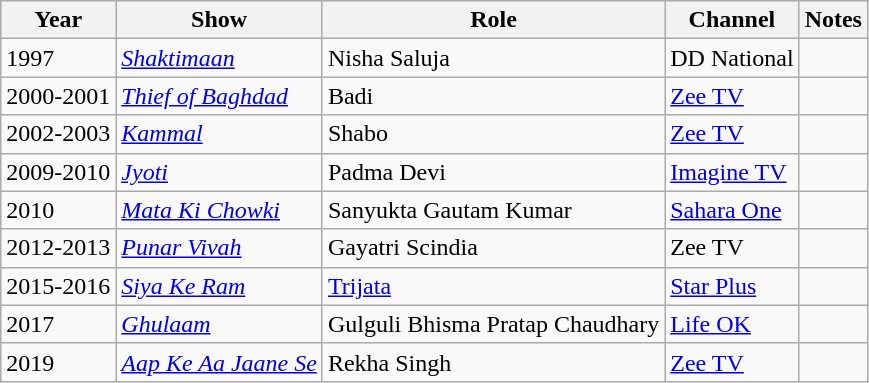<table class="wikitable sortable">
<tr>
<th>Year</th>
<th>Show</th>
<th>Role</th>
<th>Channel</th>
<th>Notes</th>
</tr>
<tr>
<td>1997</td>
<td><em><a href='#'>Shaktimaan</a></em></td>
<td>Nisha Saluja</td>
<td>DD National</td>
<td></td>
</tr>
<tr>
<td>2000-2001</td>
<td><em><a href='#'>Thief of Baghdad</a></em></td>
<td>Badi</td>
<td><a href='#'>Zee TV</a></td>
<td></td>
</tr>
<tr>
<td>2002-2003</td>
<td><em><a href='#'>Kammal</a></em></td>
<td>Shabo</td>
<td><a href='#'>Zee TV</a></td>
<td></td>
</tr>
<tr>
<td>2009-2010</td>
<td><em><a href='#'>Jyoti</a></em></td>
<td>Padma Devi</td>
<td><a href='#'>Imagine TV</a></td>
<td></td>
</tr>
<tr>
<td>2010</td>
<td><em><a href='#'>Mata Ki Chowki</a> </em></td>
<td>Sanyukta Gautam Kumar</td>
<td><a href='#'>Sahara One</a></td>
<td></td>
</tr>
<tr>
<td>2012-2013</td>
<td><em><a href='#'>Punar Vivah</a></em></td>
<td>Gayatri Scindia</td>
<td>Zee TV</td>
<td></td>
</tr>
<tr>
<td>2015-2016</td>
<td><em><a href='#'>Siya Ke Ram</a></em></td>
<td><a href='#'>Trijata</a></td>
<td><a href='#'>Star Plus</a></td>
<td></td>
</tr>
<tr>
<td>2017</td>
<td><em><a href='#'>Ghulaam</a></em></td>
<td>Gulguli Bhisma Pratap Chaudhary</td>
<td><a href='#'>Life OK</a></td>
<td></td>
</tr>
<tr>
<td>2019</td>
<td><em><a href='#'>Aap Ke Aa Jaane Se</a></em></td>
<td>Rekha Singh</td>
<td><a href='#'>Zee TV</a></td>
<td></td>
</tr>
</table>
